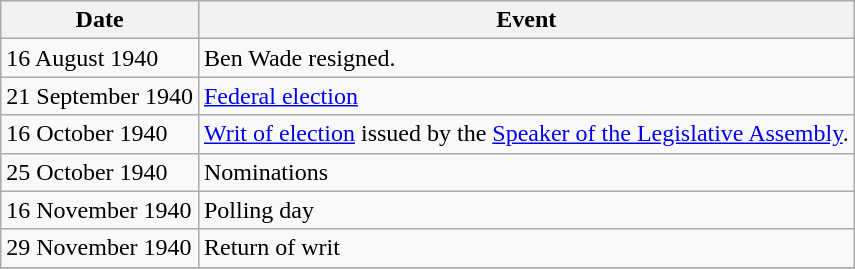<table class="wikitable">
<tr>
<th>Date</th>
<th>Event</th>
</tr>
<tr>
<td>16 August 1940</td>
<td>Ben Wade resigned.</td>
</tr>
<tr>
<td>21 September 1940</td>
<td><a href='#'>Federal election</a></td>
</tr>
<tr>
<td>16 October 1940</td>
<td><a href='#'>Writ of election</a> issued by the <a href='#'>Speaker of the Legislative Assembly</a>.</td>
</tr>
<tr>
<td>25 October 1940</td>
<td>Nominations</td>
</tr>
<tr>
<td>16 November 1940</td>
<td>Polling day</td>
</tr>
<tr>
<td>29 November 1940</td>
<td>Return of writ</td>
</tr>
<tr>
</tr>
</table>
